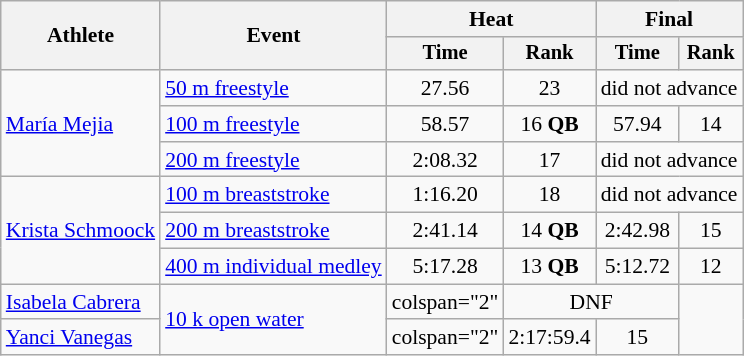<table class=wikitable style="font-size:90%">
<tr>
<th rowspan="2">Athlete</th>
<th rowspan="2">Event</th>
<th colspan="2">Heat</th>
<th colspan="2">Final</th>
</tr>
<tr style="font-size:95%">
<th>Time</th>
<th>Rank</th>
<th>Time</th>
<th>Rank</th>
</tr>
<tr align=center>
<td align=left rowspan="3"><a href='#'>María Mejia</a></td>
<td align=left><a href='#'>50 m freestyle</a></td>
<td>27.56</td>
<td>23</td>
<td colspan="2">did not advance</td>
</tr>
<tr align=center>
<td align=left><a href='#'>100 m freestyle</a></td>
<td>58.57</td>
<td>16 <strong>QB</strong></td>
<td>57.94</td>
<td>14</td>
</tr>
<tr align=center>
<td align=left><a href='#'>200 m freestyle</a></td>
<td>2:08.32</td>
<td>17</td>
<td colspan="2">did not advance</td>
</tr>
<tr align=center>
<td align=left rowspan="3"><a href='#'>Krista Schmoock</a></td>
<td align=left><a href='#'>100 m breaststroke</a></td>
<td>1:16.20</td>
<td>18</td>
<td colspan="2">did not advance</td>
</tr>
<tr align=center>
<td align=left><a href='#'>200 m breaststroke</a></td>
<td>2:41.14</td>
<td>14 <strong>QB</strong></td>
<td>2:42.98</td>
<td>15</td>
</tr>
<tr align=center>
<td align=left><a href='#'>400 m individual medley</a></td>
<td>5:17.28</td>
<td>13 <strong>QB</strong></td>
<td>5:12.72</td>
<td>12</td>
</tr>
<tr align=center>
<td align=left><a href='#'>Isabela Cabrera</a></td>
<td align=left rowspan=2><a href='#'>10 k open water</a></td>
<td>colspan="2" </td>
<td colspan="2">DNF</td>
</tr>
<tr align=center>
<td align=left><a href='#'>Yanci Vanegas</a></td>
<td>colspan="2" </td>
<td>2:17:59.4</td>
<td>15</td>
</tr>
</table>
